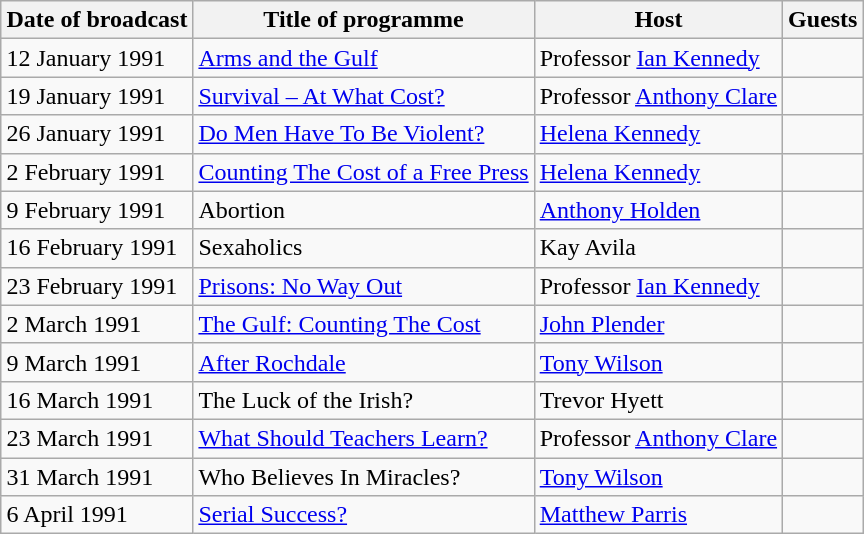<table class="wikitable" style="margin: 1em auto 1em auto">
<tr>
<th>Date of broadcast</th>
<th>Title of programme</th>
<th>Host</th>
<th>Guests</th>
</tr>
<tr>
<td>12 January 1991</td>
<td><a href='#'>Arms and the Gulf</a></td>
<td>Professor <a href='#'>Ian Kennedy</a></td>
<td></td>
</tr>
<tr>
<td>19 January 1991</td>
<td><a href='#'>Survival – At What Cost?</a></td>
<td>Professor <a href='#'>Anthony Clare</a></td>
<td></td>
</tr>
<tr>
<td>26 January 1991</td>
<td><a href='#'>Do Men Have To Be Violent?</a></td>
<td><a href='#'>Helena Kennedy</a></td>
<td></td>
</tr>
<tr>
<td>2 February 1991</td>
<td><a href='#'>Counting The Cost of a Free Press</a></td>
<td><a href='#'>Helena Kennedy</a></td>
<td></td>
</tr>
<tr>
<td>9 February 1991</td>
<td>Abortion</td>
<td><a href='#'>Anthony Holden</a></td>
<td></td>
</tr>
<tr>
<td>16 February 1991</td>
<td>Sexaholics</td>
<td>Kay Avila</td>
<td></td>
</tr>
<tr>
<td>23 February 1991</td>
<td><a href='#'>Prisons: No Way Out</a></td>
<td>Professor <a href='#'>Ian Kennedy</a></td>
<td></td>
</tr>
<tr>
<td>2 March 1991</td>
<td><a href='#'>The Gulf: Counting The Cost</a></td>
<td><a href='#'>John Plender</a></td>
<td></td>
</tr>
<tr>
<td>9 March 1991</td>
<td><a href='#'>After Rochdale</a></td>
<td><a href='#'>Tony Wilson</a></td>
<td></td>
</tr>
<tr>
<td>16 March 1991</td>
<td>The Luck of the Irish?</td>
<td>Trevor Hyett</td>
<td></td>
</tr>
<tr>
<td>23 March 1991</td>
<td><a href='#'>What Should Teachers Learn?</a></td>
<td>Professor <a href='#'>Anthony Clare</a></td>
<td></td>
</tr>
<tr>
<td>31 March 1991</td>
<td>Who Believes In Miracles?</td>
<td><a href='#'>Tony Wilson</a></td>
<td></td>
</tr>
<tr>
<td>6 April 1991</td>
<td><a href='#'>Serial Success?</a></td>
<td><a href='#'>Matthew Parris</a></td>
<td></td>
</tr>
</table>
